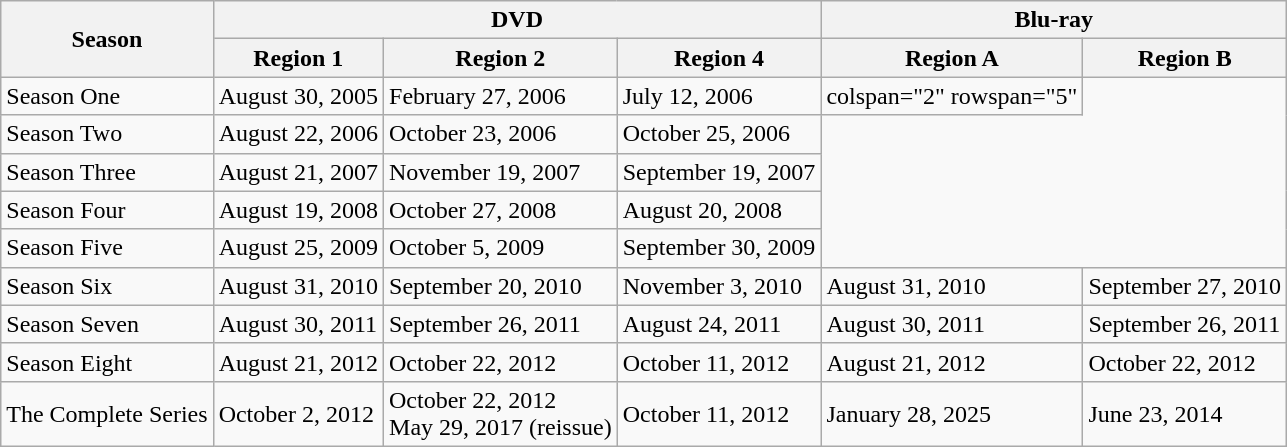<table class="wikitable">
<tr>
<th rowspan="2">Season</th>
<th colspan="3">DVD</th>
<th colspan="2">Blu-ray</th>
</tr>
<tr>
<th>Region 1</th>
<th>Region 2</th>
<th>Region 4</th>
<th>Region A</th>
<th>Region B</th>
</tr>
<tr>
<td>Season One</td>
<td>August 30, 2005</td>
<td>February 27, 2006</td>
<td>July 12, 2006</td>
<td>colspan="2" rowspan="5" </td>
</tr>
<tr>
<td>Season Two</td>
<td>August 22, 2006</td>
<td>October 23, 2006</td>
<td>October 25, 2006</td>
</tr>
<tr>
<td>Season Three</td>
<td>August 21, 2007</td>
<td>November 19, 2007</td>
<td>September 19, 2007</td>
</tr>
<tr>
<td>Season Four</td>
<td>August 19, 2008</td>
<td>October 27, 2008</td>
<td>August 20, 2008</td>
</tr>
<tr>
<td>Season Five</td>
<td>August 25, 2009</td>
<td>October 5, 2009</td>
<td>September 30, 2009</td>
</tr>
<tr>
<td>Season Six</td>
<td>August 31, 2010</td>
<td>September 20, 2010</td>
<td>November 3, 2010</td>
<td>August 31, 2010</td>
<td>September 27, 2010</td>
</tr>
<tr>
<td>Season Seven</td>
<td>August 30, 2011</td>
<td>September 26, 2011</td>
<td>August 24, 2011</td>
<td>August 30, 2011</td>
<td>September 26, 2011</td>
</tr>
<tr>
<td>Season Eight</td>
<td>August 21, 2012</td>
<td>October 22, 2012</td>
<td>October 11, 2012</td>
<td>August 21, 2012</td>
<td>October 22, 2012</td>
</tr>
<tr>
<td>The Complete Series</td>
<td>October 2, 2012</td>
<td>October 22, 2012<br>May 29, 2017 (reissue)</td>
<td>October 11, 2012</td>
<td>January 28, 2025</td>
<td>June 23, 2014</td>
</tr>
</table>
